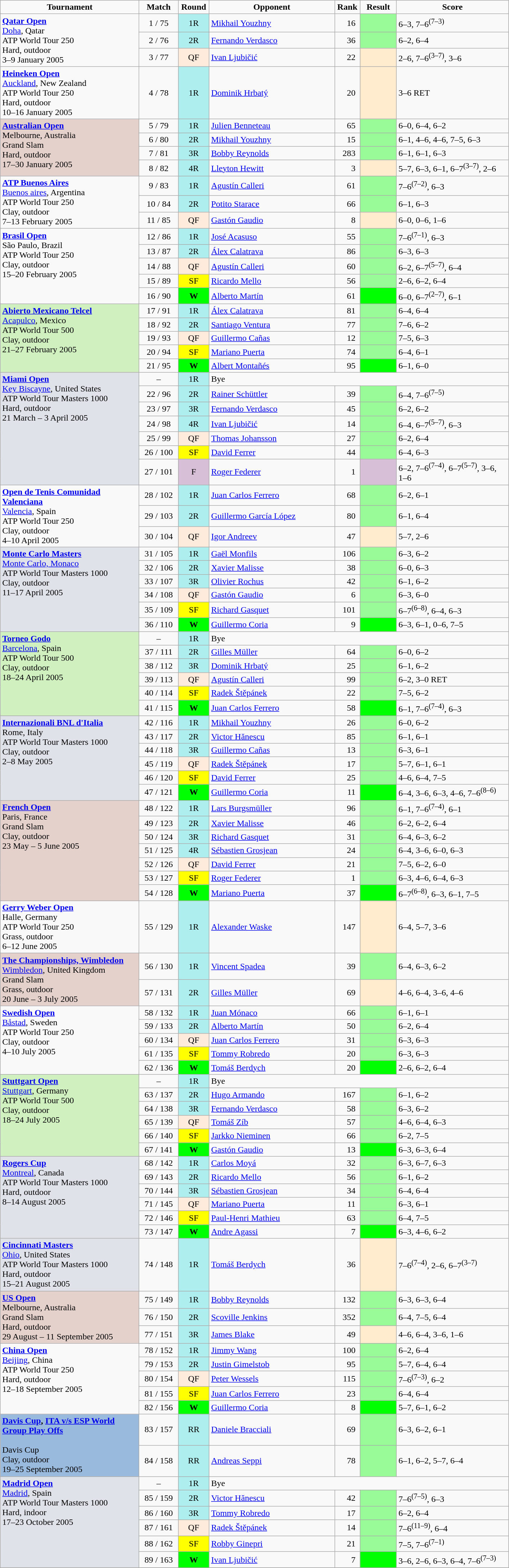<table class="wikitable sortable">
<tr style="font-weight: bold; text-align: center">
<td style="width: 250px">Tournament</td>
<td style="width: 65px">Match</td>
<td style="width: 50px">Round</td>
<td style="width: 225px">Opponent</td>
<td style="width: 40px">Rank</td>
<td style="width: 60px">Result</td>
<td style="width: 200px">Score</td>
</tr>
<tr>
<td rowspan="3" style="text-align: left; vertical-align: top"><strong><a href='#'>Qatar Open</a></strong><br><a href='#'>Doha</a>, Qatar<br>ATP World Tour 250<br>Hard, outdoor<br>3–9 January 2005</td>
<td style="text-align: center">1 / 75</td>
<td style="background: #afeeee; text-align: center">1R</td>
<td> <a href='#'>Mikhail Youzhny</a></td>
<td style="padding-right: .5em; text-align: right">16</td>
<td bgcolor="#98FB98"></td>
<td>6–3, 7–6<sup>(7–3)</sup></td>
</tr>
<tr>
<td style="text-align: center">2 / 76</td>
<td style="background: #afeeee; text-align: center">2R</td>
<td> <a href='#'>Fernando Verdasco</a></td>
<td style="padding-right: .5em; text-align: right">36</td>
<td bgcolor="#98FB98"></td>
<td>6–2, 6–4</td>
</tr>
<tr>
<td style="text-align: center">3 / 77</td>
<td style="background: #ffebdc; text-align: center">QF</td>
<td> <a href='#'>Ivan Ljubičić</a></td>
<td style="padding-right: .5em; text-align: right">22</td>
<td bgcolor=#ffebcd></td>
<td>2–6, 7–6<sup>(3–7)</sup>, 3–6</td>
</tr>
<tr>
<td rowspan="1" style="text-align: left; vertical-align: top"><strong><a href='#'>Heineken Open</a></strong><br><a href='#'>Auckland</a>, New Zealand<br>ATP World Tour 250<br>Hard, outdoor<br>10–16 January 2005</td>
<td style="text-align: center">4 / 78</td>
<td style="background: #afeeee; text-align: center">1R</td>
<td> <a href='#'>Dominik Hrbatý</a></td>
<td style="padding-right: .5em; text-align: right">20</td>
<td bgcolor=#ffebcd></td>
<td>3–6 RET</td>
</tr>
<tr>
<td rowspan="4" style="background:#e5d1cb; text-align:left; vertical-align:top;"><strong><a href='#'>Australian Open</a></strong><br>Melbourne, Australia<br>Grand Slam<br>Hard, outdoor<br>17–30 January 2005</td>
<td style="text-align: center">5 / 79</td>
<td style="background: #afeeee; text-align: center">1R</td>
<td> <a href='#'>Julien Benneteau</a></td>
<td style="padding-right: .5em; text-align: right">65</td>
<td bgcolor="#98FB98"></td>
<td>6–0, 6–4, 6–2</td>
</tr>
<tr>
<td style="text-align: center">6 / 80</td>
<td style="background: #afeeee; text-align: center">2R</td>
<td> <a href='#'>Mikhail Youzhny</a></td>
<td style="padding-right: .5em; text-align: right">15</td>
<td bgcolor="#98FB98"></td>
<td>6–1, 4–6, 4–6, 7–5, 6–3</td>
</tr>
<tr>
<td style="text-align: center">7 / 81</td>
<td style="background: #afeeee; text-align: center">3R</td>
<td> <a href='#'>Bobby Reynolds</a></td>
<td style="padding-right: .5em; text-align: right">283</td>
<td bgcolor="#98FB98"></td>
<td>6–1, 6–1, 6–3</td>
</tr>
<tr>
<td style="text-align: center">8 / 82</td>
<td style="background: #afeeee; text-align: center">4R</td>
<td> <a href='#'>Lleyton Hewitt</a></td>
<td style="padding-right: .5em; text-align: right">3</td>
<td bgcolor=#ffebcd></td>
<td>5–7, 6–3, 6–1, 6–7<sup>(3–7)</sup>, 2–6</td>
</tr>
<tr>
<td rowspan="3" style="text-align: left; vertical-align: top"><strong><a href='#'>ATP Buenos Aires</a></strong><br><a href='#'>Buenos aires</a>, Argentina<br>ATP World Tour 250<br>Clay, outdoor<br>7–13 February 2005</td>
<td style="text-align: center">9 / 83</td>
<td style="background: #afeeee; text-align: center">1R</td>
<td> <a href='#'>Agustín Calleri</a></td>
<td style="padding-right: .5em; text-align: right">61</td>
<td bgcolor="#98FB98"></td>
<td>7–6<sup>(7–2)</sup>, 6–3</td>
</tr>
<tr>
<td style="text-align: center">10 / 84</td>
<td style="background: #afeeee; text-align: center">2R</td>
<td> <a href='#'>Potito Starace</a></td>
<td style="padding-right: .5em; text-align: right">66</td>
<td bgcolor="#98FB98"></td>
<td>6–1, 6–3</td>
</tr>
<tr>
<td style="text-align: center">11 / 85</td>
<td style="background: #ffebdc; text-align: center">QF</td>
<td> <a href='#'>Gastón Gaudio</a></td>
<td style="padding-right: .5em; text-align: right">8</td>
<td bgcolor=#ffebcd></td>
<td>6–0, 0–6, 1–6</td>
</tr>
<tr>
<td rowspan="5" style="text-align: left; vertical-align: top"><strong><a href='#'>Brasil Open</a></strong><br>São Paulo, Brazil<br>ATP World Tour 250<br>Clay, outdoor<br>15–20 February 2005</td>
<td style="text-align: center">12 / 86</td>
<td style="background: #afeeee; text-align: center">1R</td>
<td> <a href='#'>José Acasuso</a></td>
<td style="padding-right: .5em; text-align: right">55</td>
<td bgcolor="#98FB98"></td>
<td>7–6<sup>(7–1)</sup>, 6–3</td>
</tr>
<tr>
<td style="text-align: center">13 / 87</td>
<td style="background: #afeeee; text-align: center">2R</td>
<td> <a href='#'>Álex Calatrava</a></td>
<td style="padding-right: .5em; text-align: right">86</td>
<td bgcolor="#98FB98"></td>
<td>6–3, 6–3</td>
</tr>
<tr>
<td style="text-align: center">14 / 88</td>
<td style="background: #ffebdc; text-align: center">QF</td>
<td> <a href='#'>Agustín Calleri</a></td>
<td style="padding-right: .5em; text-align: right">60</td>
<td bgcolor="#98FB98"></td>
<td>6–2, 6–7<sup>(5–7)</sup>, 6–4</td>
</tr>
<tr>
<td style="text-align: center">15 / 89</td>
<td style="background: yellow; text-align: center">SF</td>
<td> <a href='#'>Ricardo Mello</a></td>
<td style="padding-right: .5em; text-align: right">56</td>
<td bgcolor="#98FB98"></td>
<td>2–6, 6–2, 6–4</td>
</tr>
<tr>
<td style="text-align: center">16 / 90</td>
<td style="background: lime; text-align: center"><strong>W</strong></td>
<td> <a href='#'>Alberto Martín</a></td>
<td style="padding-right: .5em; text-align: right">61</td>
<td bgcolor=lime></td>
<td>6–0, 6–7<sup>(2–7)</sup>, 6–1</td>
</tr>
<tr>
<td rowspan="5" style="background: #d0f0c0; text-align:left; vertical-align: top"><strong><a href='#'>Abierto Mexicano Telcel</a></strong><br><a href='#'>Acapulco</a>, Mexico<br>ATP World Tour 500<br>Clay, outdoor<br>21–27 February 2005</td>
<td style="text-align: center">17 / 91</td>
<td style="background: #afeeee; text-align: center">1R</td>
<td> <a href='#'>Álex Calatrava</a></td>
<td style="padding-right: .5em; text-align: right">81</td>
<td bgcolor="#98FB98"></td>
<td>6–4, 6–4</td>
</tr>
<tr>
<td style="text-align: center">18 / 92</td>
<td style="background: #afeeee; text-align: center">2R</td>
<td> <a href='#'>Santiago Ventura</a></td>
<td style="padding-right: .5em; text-align: right">77</td>
<td bgcolor="#98FB98"></td>
<td>7–6, 6–2</td>
</tr>
<tr>
<td style="text-align: center">19 / 93</td>
<td style="background: #ffebdc; text-align: center">QF</td>
<td> <a href='#'>Guillermo Cañas</a></td>
<td style="padding-right: .5em; text-align: right">12</td>
<td bgcolor="#98FB98"></td>
<td>7–5, 6–3</td>
</tr>
<tr>
<td style="text-align: center">20 / 94</td>
<td style="background: yellow; text-align: center">SF</td>
<td> <a href='#'>Mariano Puerta</a></td>
<td style="padding-right: .5em; text-align: right">74</td>
<td bgcolor="#98FB98"></td>
<td>6–4, 6–1</td>
</tr>
<tr>
<td style="text-align: center">21 / 95</td>
<td style="background: lime; text-align: center"><strong>W</strong></td>
<td> <a href='#'>Albert Montañés</a></td>
<td style="padding-right: .5em; text-align: right">95</td>
<td bgcolor=lime></td>
<td>6–1, 6–0</td>
</tr>
<tr>
<td rowspan="7" style="background: #dfe2e9; text-align:left; vertical-align: top"><strong><a href='#'>Miami Open</a></strong><br><a href='#'>Key Biscayne</a>, United States<br>ATP World Tour Masters 1000<br>Hard, outdoor<br>21 March – 3 April 2005</td>
<td style="text-align: center">–</td>
<td style="background: #afeeee; text-align: center">1R</td>
<td colspan="4" style="text-align: left">Bye</td>
</tr>
<tr>
<td style="text-align: center">22 / 96</td>
<td style="background: #afeeee; text-align: center">2R</td>
<td> <a href='#'>Rainer Schüttler</a></td>
<td style="padding-right: .5em; text-align: right">39</td>
<td bgcolor="#98FB98"></td>
<td>6–4, 7–6<sup>(7–5)</sup></td>
</tr>
<tr>
<td style="text-align: center">23 / 97</td>
<td style="background: #afeeee; text-align: center">3R</td>
<td> <a href='#'>Fernando Verdasco</a></td>
<td style="padding-right: .5em; text-align: right">45</td>
<td bgcolor="#98FB98"></td>
<td>6–2, 6–2</td>
</tr>
<tr>
<td style="text-align: center">24 / 98</td>
<td style="background: #afeeee; text-align: center">4R</td>
<td> <a href='#'>Ivan Ljubičić</a></td>
<td style="padding-right: .5em; text-align: right">14</td>
<td bgcolor="#98FB98"></td>
<td>6–4, 6–7<sup>(5–7)</sup>, 6–3</td>
</tr>
<tr>
<td style="text-align: center">25 / 99</td>
<td style="background: #ffebdc; text-align: center">QF</td>
<td> <a href='#'>Thomas Johansson</a></td>
<td style="padding-right: .5em; text-align: right">27</td>
<td bgcolor="#98FB98"></td>
<td>6–2, 6–4</td>
</tr>
<tr>
<td style="text-align: center">26 / 100</td>
<td style="background: yellow; text-align: center">SF</td>
<td> <a href='#'>David Ferrer</a></td>
<td style="padding-right: .5em; text-align: right">44</td>
<td bgcolor="#98FB98"></td>
<td>6–4, 6–3</td>
</tr>
<tr>
<td style="text-align: center">27 / 101</td>
<td style="background: thistle; text-align: center">F</td>
<td> <a href='#'>Roger Federer</a></td>
<td style="padding-right: .5em; text-align: right">1</td>
<td bgcolor=thistle></td>
<td>6–2, 7–6<sup>(7–4)</sup>, 6–7<sup>(5–7)</sup>, 3–6, 1–6</td>
</tr>
<tr>
<td rowspan="3" style="text-align: left; vertical-align: top"><strong><a href='#'>Open de Tenis Comunidad Valenciana</a></strong><br><a href='#'>Valencia</a>, Spain<br>ATP World Tour 250<br>Clay, outdoor<br>4–10 April 2005</td>
<td style="text-align: center">28 / 102</td>
<td style="background: #afeeee; text-align: center">1R</td>
<td> <a href='#'>Juan Carlos Ferrero</a></td>
<td style="padding-right: .5em; text-align: right">68</td>
<td bgcolor="#98FB98"></td>
<td>6–2, 6–1</td>
</tr>
<tr>
<td style="text-align: center">29 / 103</td>
<td style="background: #afeeee; text-align: center">2R</td>
<td> <a href='#'>Guillermo García López</a></td>
<td style="padding-right: .5em; text-align: right">80</td>
<td bgcolor="#98FB98"></td>
<td>6–1, 6–4</td>
</tr>
<tr>
<td style="text-align: center">30 / 104</td>
<td style="background: #ffebdc; text-align: center">QF</td>
<td> <a href='#'>Igor Andreev</a></td>
<td style="padding-right: .5em; text-align: right">47</td>
<td bgcolor=#ffebcd></td>
<td>5–7, 2–6</td>
</tr>
<tr>
<td rowspan="6" style="background: #dfe2e9; text-align:left; vertical-align: top"><strong><a href='#'>Monte Carlo Masters</a></strong><br><a href='#'>Monte Carlo, Monaco</a><br>ATP World Tour Masters 1000<br>Clay, outdoor<br>11–17 April 2005</td>
<td style="text-align: center">31 / 105</td>
<td style="background: #afeeee; text-align: center">1R</td>
<td> <a href='#'>Gaël Monfils</a></td>
<td style="padding-right: .5em; text-align: right">106</td>
<td bgcolor="#98FB98"></td>
<td>6–3, 6–2</td>
</tr>
<tr>
<td style="text-align: center">32 / 106</td>
<td style="background: #afeeee; text-align: center">2R</td>
<td> <a href='#'>Xavier Malisse</a></td>
<td style="padding-right: .5em; text-align: right">38</td>
<td bgcolor="#98FB98"></td>
<td>6–0, 6–3</td>
</tr>
<tr>
<td style="text-align: center">33 / 107</td>
<td style="background: #afeeee; text-align: center">3R</td>
<td> <a href='#'>Olivier Rochus</a></td>
<td style="padding-right: .5em; text-align: right">42</td>
<td bgcolor="#98FB98"></td>
<td>6–1, 6–2</td>
</tr>
<tr>
<td style="text-align: center">34 / 108</td>
<td style="background: #ffebdc; text-align: center">QF</td>
<td> <a href='#'>Gastón Gaudio</a></td>
<td style="padding-right: .5em; text-align: right">6</td>
<td bgcolor="#98FB98"></td>
<td>6–3, 6–0</td>
</tr>
<tr>
<td style="text-align: center">35 / 109</td>
<td style="background: yellow; text-align: center">SF</td>
<td> <a href='#'>Richard Gasquet</a></td>
<td style="padding-right: .5em; text-align: right">101</td>
<td bgcolor="#98FB98"></td>
<td>6–7<sup>(6–8)</sup>, 6–4, 6–3</td>
</tr>
<tr>
<td style="text-align: center">36 / 110</td>
<td style="background: lime; text-align: center"><strong>W</strong></td>
<td> <a href='#'>Guillermo Coria</a></td>
<td style="padding-right: .5em; text-align: right">9</td>
<td bgcolor=lime></td>
<td>6–3, 6–1, 0–6, 7–5</td>
</tr>
<tr>
<td rowspan="6" style="background: #d0f0c0; text-align:left; vertical-align: top"><strong><a href='#'>Torneo Godo</a></strong><br><a href='#'>Barcelona</a>, Spain<br>ATP World Tour 500<br>Clay, outdoor<br>18–24 April 2005</td>
<td style="text-align: center">–</td>
<td style="background: #afeeee; text-align: center">1R</td>
<td colspan="4" style="text-align: left">Bye</td>
</tr>
<tr>
<td style="text-align: center">37 / 111</td>
<td style="background: #afeeee; text-align: center">2R</td>
<td> <a href='#'>Gilles Müller</a></td>
<td style="padding-right: .5em; text-align: right">64</td>
<td bgcolor="#98FB98"></td>
<td>6–0, 6–2</td>
</tr>
<tr>
<td style="text-align: center">38 / 112</td>
<td style="background: #afeeee; text-align: center">3R</td>
<td> <a href='#'>Dominik Hrbatý</a></td>
<td style="padding-right: .5em; text-align: right">25</td>
<td bgcolor="#98FB98"></td>
<td>6–1, 6–2</td>
</tr>
<tr>
<td style="text-align: center">39 / 113</td>
<td style="background: #ffebdc; text-align: center">QF</td>
<td> <a href='#'>Agustín Calleri</a></td>
<td style="padding-right: .5em; text-align: right">99</td>
<td bgcolor="#98FB98"></td>
<td>6–2, 3–0 RET</td>
</tr>
<tr>
<td style="text-align: center">40 / 114</td>
<td style="background: yellow; text-align: center">SF</td>
<td> <a href='#'>Radek Štěpánek</a></td>
<td style="padding-right: .5em; text-align: right">22</td>
<td bgcolor="#98FB98"></td>
<td>7–5, 6–2</td>
</tr>
<tr>
<td style="text-align: center">41 / 115</td>
<td style="background: lime; text-align: center"><strong>W</strong></td>
<td> <a href='#'>Juan Carlos Ferrero</a></td>
<td style="padding-right: .5em; text-align: right">58</td>
<td bgcolor=lime></td>
<td>6–1, 7–6<sup>(7–4)</sup>, 6–3</td>
</tr>
<tr>
<td rowspan="6" style="background:#dfe2e9; text-align:left; vertical-align:top;"><strong><a href='#'>Internazionali BNL d'Italia</a></strong><br>Rome, Italy<br>ATP World Tour Masters 1000<br>Clay, outdoor<br>2–8 May 2005</td>
<td style="text-align: center">42 / 116</td>
<td style="background: #afeeee; text-align: center">1R</td>
<td> <a href='#'>Mikhail Youzhny</a></td>
<td style="padding-right: .5em; text-align: right">26</td>
<td bgcolor="#98FB98"></td>
<td>6–0, 6–2</td>
</tr>
<tr>
<td style="text-align: center">43 / 117</td>
<td style="background: #afeeee; text-align: center">2R</td>
<td> <a href='#'>Victor Hănescu</a></td>
<td style="padding-right: .5em; text-align: right">85</td>
<td bgcolor="#98FB98"></td>
<td>6–1, 6–1</td>
</tr>
<tr>
<td style="text-align: center">44 / 118</td>
<td style="background: #afeeee; text-align: center">3R</td>
<td> <a href='#'>Guillermo Cañas</a></td>
<td style="padding-right: .5em; text-align: right">13</td>
<td bgcolor="#98FB98"></td>
<td>6–3, 6–1</td>
</tr>
<tr>
<td style="text-align: center">45 / 119</td>
<td style="background: #ffebdc; text-align: center">QF</td>
<td> <a href='#'>Radek Štěpánek</a></td>
<td style="padding-right: .5em; text-align: right">17</td>
<td bgcolor="#98FB98"></td>
<td>5–7, 6–1, 6–1</td>
</tr>
<tr>
<td style="text-align: center">46 / 120</td>
<td style="background: yellow;; text-align: center">SF</td>
<td> <a href='#'>David Ferrer</a></td>
<td style="padding-right: .5em; text-align: right">25</td>
<td bgcolor="#98FB98"></td>
<td>4–6, 6–4, 7–5</td>
</tr>
<tr>
<td style="text-align: center">47 / 121</td>
<td style="background: lime; text-align: center"><strong>W</strong></td>
<td> <a href='#'>Guillermo Coria</a></td>
<td style="padding-right: .5em; text-align: right">11</td>
<td bgcolor=lime></td>
<td>6–4, 3–6, 6–3, 4–6, 7–6<sup>(8–6)</sup></td>
</tr>
<tr>
<td rowspan="7" style="background:#e5d1cb; text-align:left; vertical-align:top;"><strong><a href='#'>French Open</a></strong><br>Paris, France<br>Grand Slam<br>Clay, outdoor<br>23 May – 5 June 2005</td>
<td style="text-align: center">48 / 122</td>
<td style="background: #afeeee; text-align: center">1R</td>
<td> <a href='#'>Lars Burgsmüller</a></td>
<td style="padding-right: .5em; text-align: right">96</td>
<td bgcolor="#98FB98"></td>
<td>6–1, 7–6<sup>(7–4)</sup>, 6–1</td>
</tr>
<tr>
<td style="text-align: center">49 / 123</td>
<td style="background: #afeeee; text-align: center">2R</td>
<td> <a href='#'>Xavier Malisse</a></td>
<td style="padding-right: .5em; text-align: right">46</td>
<td bgcolor="#98FB98"></td>
<td>6–2, 6–2, 6–4</td>
</tr>
<tr>
<td style="text-align: center">50 / 124</td>
<td style="background: #afeeee; text-align: center">3R</td>
<td> <a href='#'>Richard Gasquet</a></td>
<td style="padding-right: .5em; text-align: right">31</td>
<td bgcolor="#98FB98"></td>
<td>6–4, 6–3, 6–2</td>
</tr>
<tr>
<td style="text-align: center">51 / 125</td>
<td style="background: #afeeee; text-align: center">4R</td>
<td> <a href='#'>Sébastien Grosjean</a></td>
<td style="padding-right: .5em; text-align: right">24</td>
<td bgcolor="#98FB98"></td>
<td>6–4, 3–6, 6–0, 6–3</td>
</tr>
<tr>
<td style="text-align: center">52 / 126</td>
<td style="background: #ffebdc; text-align: center">QF</td>
<td> <a href='#'>David Ferrer</a></td>
<td style="padding-right: .5em; text-align: right">21</td>
<td bgcolor="#98FB98"></td>
<td>7–5, 6–2, 6–0</td>
</tr>
<tr>
<td style="text-align: center">53 / 127</td>
<td style="background: yellow;; text-align: center">SF</td>
<td> <a href='#'>Roger Federer</a></td>
<td style="padding-right: .5em; text-align: right">1</td>
<td bgcolor="#98FB98"></td>
<td>6–3, 4–6, 6–4, 6–3</td>
</tr>
<tr>
<td style="text-align: center">54 / 128</td>
<td style="background: lime; text-align: center"><strong>W</strong></td>
<td> <a href='#'>Mariano Puerta</a></td>
<td style="padding-right: .5em; text-align: right">37</td>
<td bgcolor=lime></td>
<td>6–7<sup>(6–8)</sup>, 6–3, 6–1, 7–5</td>
</tr>
<tr>
<td rowspan="1" style="text-align: left; vertical-align: top"><strong><a href='#'>Gerry Weber Open</a></strong><br>Halle, Germany<br>ATP World Tour 250<br>Grass, outdoor<br>6–12 June 2005</td>
<td style="text-align: center">55 / 129</td>
<td style="background: #afeeee; text-align: center">1R</td>
<td> <a href='#'>Alexander Waske</a></td>
<td style="padding-right: .5em; text-align: right">147</td>
<td bgcolor=#ffebcd></td>
<td>6–4, 5–7, 3–6</td>
</tr>
<tr>
<td rowspan="2" style="background:#e5d1cb; text-align:left; vertical-align:top;"><strong><a href='#'>The Championships, Wimbledon</a></strong><br><a href='#'>Wimbledon</a>, United Kingdom<br>Grand Slam<br>Grass, outdoor<br>20 June – 3 July 2005</td>
<td style="text-align: center">56 / 130</td>
<td style="background: #afeeee; text-align: center">1R</td>
<td> <a href='#'>Vincent Spadea</a></td>
<td style="padding-right: .5em; text-align: right">39</td>
<td bgcolor="#98FB98"></td>
<td>6–4, 6–3, 6–2</td>
</tr>
<tr>
<td style="text-align: center">57 / 131</td>
<td style="background: #afeeee; text-align: center">2R</td>
<td> <a href='#'>Gilles Müller</a></td>
<td style="padding-right: .5em; text-align: right">69</td>
<td bgcolor=#ffebcd></td>
<td>4–6, 6–4, 3–6, 4–6</td>
</tr>
<tr>
<td rowspan="5" style="text-align: left; vertical-align: top"><strong><a href='#'>Swedish Open</a></strong><br><a href='#'>Båstad</a>, Sweden<br>ATP World Tour 250<br>Clay, outdoor<br>4–10 July 2005</td>
<td style="text-align: center">58 / 132</td>
<td style="background: #afeeee; text-align: center">1R</td>
<td> <a href='#'>Juan Mónaco</a></td>
<td style="padding-right: .5em; text-align: right">66</td>
<td bgcolor="#98FB98"></td>
<td>6–1, 6–1</td>
</tr>
<tr>
<td style="text-align: center">59 / 133</td>
<td style="background: #afeeee; text-align: center">2R</td>
<td> <a href='#'>Alberto Martín</a></td>
<td style="padding-right: .5em; text-align: right">50</td>
<td bgcolor="#98FB98"></td>
<td>6–2, 6–4</td>
</tr>
<tr>
<td style="text-align: center">60 / 134</td>
<td style="background: #ffebdc; text-align: center">QF</td>
<td> <a href='#'>Juan Carlos Ferrero</a></td>
<td style="padding-right: .5em; text-align: right">31</td>
<td bgcolor="#98FB98"></td>
<td>6–3, 6–3</td>
</tr>
<tr>
<td style="text-align: center">61 / 135</td>
<td style="background: yellow; text-align: center">SF</td>
<td> <a href='#'>Tommy Robredo</a></td>
<td style="padding-right: .5em; text-align: right">20</td>
<td bgcolor="#98FB98"></td>
<td>6–3, 6–3</td>
</tr>
<tr>
<td style="text-align: center">62 / 136</td>
<td style="background: lime; text-align: center"><strong>W</strong></td>
<td> <a href='#'>Tomáš Berdych</a></td>
<td style="padding-right: .5em; text-align: right">20</td>
<td bgcolor=lime></td>
<td>2–6, 6–2, 6–4</td>
</tr>
<tr>
<td rowspan="6" style="background: #d0f0c0; text-align:left; vertical-align: top"><strong><a href='#'>Stuttgart Open</a></strong><br><a href='#'>Stuttgart</a>, Germany<br>ATP World Tour 500<br>Clay, outdoor<br>18–24 July 2005</td>
<td style="text-align: center">–</td>
<td style="background: #afeeee; text-align: center">1R</td>
<td colspan="4" style="text-align: left">Bye</td>
</tr>
<tr>
<td style="text-align: center">63 / 137</td>
<td style="background: #afeeee; text-align: center">2R</td>
<td> <a href='#'>Hugo Armando</a></td>
<td style="padding-right: .5em; text-align: right">167</td>
<td bgcolor="#98FB98"></td>
<td>6–1, 6–2</td>
</tr>
<tr>
<td style="text-align: center">64 / 138</td>
<td style="background: #afeeee; text-align: center">3R</td>
<td> <a href='#'>Fernando Verdasco</a></td>
<td style="padding-right: .5em; text-align: right">58</td>
<td bgcolor="#98FB98"></td>
<td>6–3, 6–2</td>
</tr>
<tr>
<td style="text-align: center">65 / 139</td>
<td style="background: #ffebdc; text-align: center">QF</td>
<td> <a href='#'>Tomáš Zíb</a></td>
<td style="padding-right: .5em; text-align: right">57</td>
<td bgcolor="#98FB98"></td>
<td>4–6, 6–4, 6–3</td>
</tr>
<tr>
<td style="text-align: center">66 / 140</td>
<td style="background: yellow; text-align: center">SF</td>
<td> <a href='#'>Jarkko Nieminen</a></td>
<td style="padding-right: .5em; text-align: right">66</td>
<td bgcolor="#98FB98"></td>
<td>6–2, 7–5</td>
</tr>
<tr>
<td style="text-align: center">67 / 141</td>
<td style="background: lime; text-align: center"><strong>W</strong></td>
<td> <a href='#'>Gastón Gaudio</a></td>
<td style="padding-right: .5em; text-align: right">13</td>
<td bgcolor=lime></td>
<td>6–3, 6–3, 6–4</td>
</tr>
<tr>
<td rowspan="6" style="background: #dfe2e9; text-align:left; vertical-align: top"><strong><a href='#'>Rogers Cup</a></strong><br><a href='#'>Montreal</a>, Canada<br>ATP World Tour Masters 1000<br>Hard, outdoor<br>8–14 August 2005</td>
<td style="text-align: center">68 / 142</td>
<td style="background: #afeeee; text-align: center">1R</td>
<td> <a href='#'>Carlos Moyá</a></td>
<td style="padding-right: .5em; text-align: right">32</td>
<td bgcolor="#98FB98"></td>
<td>6–3, 6–7, 6–3</td>
</tr>
<tr>
<td style="text-align: center">69 / 143</td>
<td style="background: #afeeee; text-align: center">2R</td>
<td> <a href='#'>Ricardo Mello</a></td>
<td style="padding-right: .5em; text-align: right">56</td>
<td bgcolor="#98FB98"></td>
<td>6–1, 6–2</td>
</tr>
<tr>
<td style="text-align: center">70 / 144</td>
<td style="background: #afeeee; text-align: center">3R</td>
<td> <a href='#'>Sébastien Grosjean</a></td>
<td style="padding-right: .5em; text-align: right">34</td>
<td bgcolor="#98FB98"></td>
<td>6–4, 6–4</td>
</tr>
<tr>
<td style="text-align: center">71 / 145</td>
<td style="background: #ffebdc; text-align: center">QF</td>
<td> <a href='#'>Mariano Puerta</a></td>
<td style="padding-right: .5em; text-align: right">11</td>
<td bgcolor="#98FB98"></td>
<td>6–3, 6–1</td>
</tr>
<tr>
<td style="text-align: center">72 / 146</td>
<td style="background: yellow; text-align: center">SF</td>
<td> <a href='#'>Paul-Henri Mathieu</a></td>
<td style="padding-right: .5em; text-align: right">63</td>
<td bgcolor="#98FB98"></td>
<td>6–4, 7–5</td>
</tr>
<tr>
<td style="text-align: center">73 / 147</td>
<td style="background: lime; text-align: center"><strong>W</strong></td>
<td> <a href='#'>Andre Agassi</a></td>
<td style="padding-right: .5em; text-align: right">7</td>
<td bgcolor=lime></td>
<td>6–3, 4–6, 6–2</td>
</tr>
<tr>
<td rowspan="1" style="background: #dfe2e9; text-align:left; vertical-align: top"><strong><a href='#'>Cincinnati Masters</a></strong><br><a href='#'>Ohio</a>, United States<br>ATP World Tour Masters 1000<br>Hard, outdoor<br>15–21 August 2005</td>
<td style="text-align: center">74 / 148</td>
<td style="background: #afeeee; text-align: center">1R</td>
<td> <a href='#'>Tomáš Berdych</a></td>
<td style="padding-right: .5em; text-align: right">36</td>
<td bgcolor=#ffebcd></td>
<td>7–6<sup>(7–4)</sup>, 2–6, 6–7<sup>(3–7)</sup></td>
</tr>
<tr>
<td rowspan="3" style="background:#e5d1cb; text-align:left; vertical-align:top;"><strong><a href='#'>US Open</a></strong><br>Melbourne, Australia<br>Grand Slam<br>Hard, outdoor<br>29 August – 11 September 2005</td>
<td style="text-align: center">75 / 149</td>
<td style="background: #afeeee; text-align: center">1R</td>
<td> <a href='#'>Bobby Reynolds</a></td>
<td style="padding-right: .5em; text-align: right">132</td>
<td bgcolor="#98FB98"></td>
<td>6–3, 6–3, 6–4</td>
</tr>
<tr>
<td style="text-align: center">76 / 150</td>
<td style="background: #afeeee; text-align: center">2R</td>
<td> <a href='#'>Scoville Jenkins</a></td>
<td style="padding-right: .5em; text-align: right">352</td>
<td bgcolor="#98FB98"></td>
<td>6–4, 7–5, 6–4</td>
</tr>
<tr>
<td style="text-align: center">77 / 151</td>
<td style="background: #afeeee; text-align: center">3R</td>
<td> <a href='#'>James Blake</a></td>
<td style="padding-right: .5em; text-align: right">49</td>
<td bgcolor=#ffebcd></td>
<td>4–6, 6–4, 3–6, 1–6</td>
</tr>
<tr>
<td rowspan="5" style="text-align: left; vertical-align: top"><strong><a href='#'>China Open</a></strong><br><a href='#'>Beijing</a>, China<br>ATP World Tour 250<br>Hard, outdoor<br>12–18 September 2005</td>
<td style="text-align: center">78 / 152</td>
<td style="background: #afeeee; text-align: center">1R</td>
<td> <a href='#'>Jimmy Wang</a></td>
<td style="padding-right: .5em; text-align: right">100</td>
<td bgcolor="#98FB98"></td>
<td>6–2, 6–4</td>
</tr>
<tr>
<td style="text-align: center">79 / 153</td>
<td style="background: #afeeee; text-align: center">2R</td>
<td> <a href='#'>Justin Gimelstob</a></td>
<td style="padding-right: .5em; text-align: right">95</td>
<td bgcolor="#98FB98"></td>
<td>5–7, 6–4, 6–4</td>
</tr>
<tr>
<td style="text-align: center">80 / 154</td>
<td style="background: #ffebdc; text-align: center">QF</td>
<td> <a href='#'>Peter Wessels</a></td>
<td style="padding-right: .5em; text-align: right">115</td>
<td bgcolor="#98FB98"></td>
<td>7–6<sup>(7–3)</sup>, 6–2</td>
</tr>
<tr>
<td style="text-align: center">81 / 155</td>
<td style="background: yellow; text-align: center">SF</td>
<td> <a href='#'>Juan Carlos Ferrero</a></td>
<td style="padding-right: .5em; text-align: right">23</td>
<td bgcolor="#98FB98"></td>
<td>6–4, 6–4</td>
</tr>
<tr>
<td style="text-align: center">82 / 156</td>
<td style="background: lime; text-align: center"><strong>W</strong></td>
<td> <a href='#'>Guillermo Coria</a></td>
<td style="padding-right: .5em; text-align: right">8</td>
<td bgcolor=lime></td>
<td>5–7, 6–1, 6–2</td>
</tr>
<tr>
<td rowspan="2" style="background:#99badd; text-align:left; vertical-align:top;"><strong><a href='#'>Davis Cup</a>, <a href='#'>ITA v/s ESP World Group Play Offs</a></strong><br>  <br> Davis Cup <br> Clay, outdoor <br> 19–25 September 2005</td>
<td style="text-align: center">83 / 157</td>
<td style="background: #afeeee; text-align: center">RR</td>
<td> <a href='#'>Daniele Bracciali</a></td>
<td style="padding-right: .5em; text-align: right">69</td>
<td bgcolor="#98FB98"></td>
<td>6–3, 6–2, 6–1</td>
</tr>
<tr>
<td style="text-align: center">84 / 158</td>
<td style="background: #afeeee; text-align: center">RR</td>
<td> <a href='#'>Andreas Seppi</a></td>
<td style="padding-right: .5em; text-align: right">78</td>
<td bgcolor="#98FB98"></td>
<td>6–1, 6–2, 5–7, 6–4</td>
</tr>
<tr>
<td rowspan="6" style="background: #dfe2e9; text-align:left; vertical-align: top"><strong><a href='#'>Madrid Open</a></strong><br><a href='#'>Madrid</a>, Spain<br>ATP World Tour Masters 1000<br>Hard, indoor<br>17–23 October 2005</td>
<td style="text-align: center">–</td>
<td style="background: #afeeee; text-align: center">1R</td>
<td colspan="4" style="text-align: left">Bye</td>
</tr>
<tr>
<td style="text-align: center">85 / 159</td>
<td style="background: #afeeee; text-align: center">2R</td>
<td> <a href='#'>Victor Hănescu</a></td>
<td style="padding-right: .5em; text-align: right">42</td>
<td bgcolor="#98FB98"></td>
<td>7–6<sup>(7–5)</sup>, 6–3</td>
</tr>
<tr>
<td style="text-align: center">86 / 160</td>
<td style="background: #afeeee; text-align: center">3R</td>
<td> <a href='#'>Tommy Robredo</a></td>
<td style="padding-right: .5em; text-align: right">17</td>
<td bgcolor="#98FB98"></td>
<td>6–2, 6–4</td>
</tr>
<tr>
<td style="text-align: center">87 / 161</td>
<td style="background: #ffebdc; text-align: center">QF</td>
<td> <a href='#'>Radek Štěpánek</a></td>
<td style="padding-right: .5em; text-align: right">14</td>
<td bgcolor="#98FB98"></td>
<td>7–6<sup>(11–9)</sup>, 6–4</td>
</tr>
<tr>
<td style="text-align: center">88 / 162</td>
<td style="background: yellow; text-align: center">SF</td>
<td> <a href='#'>Robby Ginepri</a></td>
<td style="padding-right: .5em; text-align: right">21</td>
<td bgcolor="#98FB98"></td>
<td>7–5, 7–6<sup>(7–1)</sup></td>
</tr>
<tr>
<td style="text-align: center">89 / 163</td>
<td style="background: lime; text-align: center"><strong>W</strong></td>
<td> <a href='#'>Ivan Ljubičić</a></td>
<td style="padding-right: .5em; text-align: right">7</td>
<td bgcolor=lime></td>
<td>3–6, 2–6, 6–3, 6–4, 7–6<sup>(7–3)</sup></td>
</tr>
<tr>
</tr>
</table>
